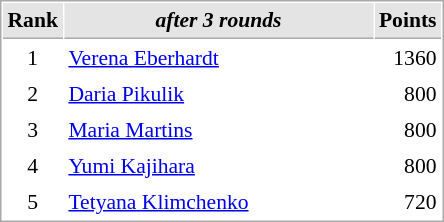<table cellspacing="1" cellpadding="3" style="border:1px solid #aaa; font-size:90%;">
<tr style="background:#e4e4e4;">
<th style="border-bottom:1px solid #aaa; width:10px;">Rank</th>
<th style="border-bottom:1px solid #aaa; width:200px; white-space:nowrap;"><em>after 3 rounds</em> </th>
<th style="border-bottom:1px solid #aaa; width:20px;">Points</th>
</tr>
<tr>
<td align=center>1</td>
<td> <a href='#'>Verena Eberhardt</a></td>
<td align=right>1360</td>
</tr>
<tr>
<td align=center>2</td>
<td> <a href='#'>Daria Pikulik</a></td>
<td align=right>800</td>
</tr>
<tr>
<td align=center>3</td>
<td> <a href='#'>Maria Martins</a></td>
<td align=right>800</td>
</tr>
<tr>
<td align=center>4</td>
<td> <a href='#'>Yumi Kajihara</a></td>
<td align=right>800</td>
</tr>
<tr>
<td align=center>5</td>
<td> <a href='#'>Tetyana Klimchenko</a></td>
<td align=right>720</td>
</tr>
</table>
